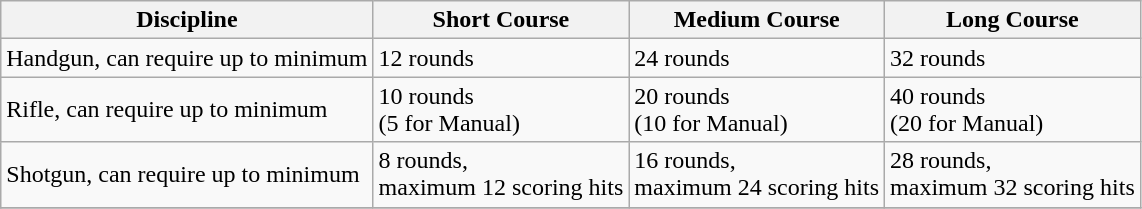<table class="wikitable">
<tr>
<th>Discipline</th>
<th>Short Course</th>
<th>Medium Course</th>
<th>Long Course</th>
</tr>
<tr>
<td>Handgun, can require up to minimum</td>
<td>12 rounds</td>
<td>24 rounds</td>
<td>32 rounds</td>
</tr>
<tr>
<td>Rifle, can require up to minimum</td>
<td>10 rounds <br>(5 for Manual)</td>
<td>20 rounds <br>(10 for Manual)</td>
<td>40 rounds <br>(20 for Manual)</td>
</tr>
<tr>
<td>Shotgun, can require up to minimum</td>
<td>8 rounds, <br>maximum 12 scoring hits</td>
<td>16 rounds, <br>maximum 24 scoring hits</td>
<td>28 rounds, <br>maximum 32 scoring hits</td>
</tr>
<tr>
</tr>
</table>
